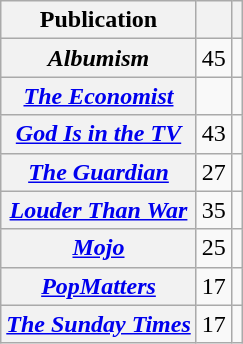<table class="wikitable sortable plainrowheaders">
<tr>
<th scope="col">Publication</th>
<th scope="col"></th>
<th scope="col"></th>
</tr>
<tr>
<th scope="row"><em>Albumism</em></th>
<td>45</td>
<td></td>
</tr>
<tr>
<th scope="row"><em><a href='#'>The Economist</a></em></th>
<td></td>
<td></td>
</tr>
<tr>
<th scope="row"><em><a href='#'>God Is in the TV</a></em></th>
<td>43</td>
<td></td>
</tr>
<tr>
<th scope="row"><em><a href='#'>The Guardian</a></em></th>
<td>27</td>
<td></td>
</tr>
<tr>
<th scope="row"><em><a href='#'>Louder Than War</a></em></th>
<td>35</td>
<td></td>
</tr>
<tr>
<th scope="row"><em><a href='#'>Mojo</a></em></th>
<td>25</td>
<td></td>
</tr>
<tr>
<th scope="row"><em><a href='#'>PopMatters</a></em></th>
<td>17</td>
<td></td>
</tr>
<tr>
<th scope="row"><em><a href='#'>The Sunday Times</a></em></th>
<td>17</td>
<td></td>
</tr>
</table>
